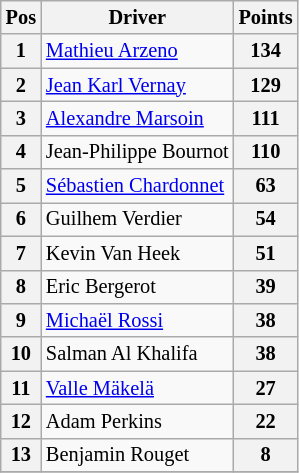<table class="wikitable" style="font-size:85%">
<tr>
<th>Pos</th>
<th>Driver</th>
<th>Points</th>
</tr>
<tr>
<th>1</th>
<td nowrap> <a href='#'>Mathieu Arzeno</a></td>
<th>134</th>
</tr>
<tr>
<th>2</th>
<td nowrap> <a href='#'>Jean Karl Vernay</a></td>
<th>129</th>
</tr>
<tr>
<th>3</th>
<td nowrap> <a href='#'>Alexandre Marsoin</a></td>
<th>111</th>
</tr>
<tr>
<th>4</th>
<td nowrap> Jean-Philippe Bournot</td>
<th>110</th>
</tr>
<tr>
<th>5</th>
<td nowrap> <a href='#'>Sébastien Chardonnet</a></td>
<th>63</th>
</tr>
<tr>
<th>6</th>
<td nowrap> Guilhem Verdier</td>
<th>54</th>
</tr>
<tr>
<th>7</th>
<td nowrap> Kevin Van Heek</td>
<th>51</th>
</tr>
<tr>
<th>8</th>
<td nowrap> Eric Bergerot</td>
<th>39</th>
</tr>
<tr>
<th>9</th>
<td nowrap> <a href='#'>Michaël Rossi</a></td>
<th>38</th>
</tr>
<tr>
<th>10</th>
<td nowrap> Salman Al Khalifa</td>
<th>38</th>
</tr>
<tr>
<th>11</th>
<td nowrap> <a href='#'>Valle Mäkelä</a></td>
<th>27</th>
</tr>
<tr>
<th>12</th>
<td nowrap> Adam Perkins</td>
<th>22</th>
</tr>
<tr>
<th>13</th>
<td nowrap> Benjamin Rouget</td>
<th>8</th>
</tr>
<tr>
</tr>
</table>
